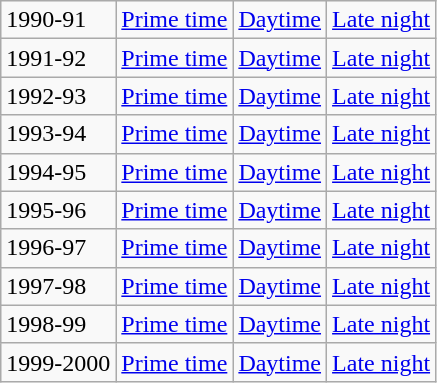<table class="wikitable" border="1">
<tr>
<td>1990-91</td>
<td><a href='#'>Prime time</a></td>
<td><a href='#'>Daytime</a></td>
<td><a href='#'>Late night</a></td>
</tr>
<tr>
<td>1991-92</td>
<td><a href='#'>Prime time</a></td>
<td><a href='#'>Daytime</a></td>
<td><a href='#'>Late night</a></td>
</tr>
<tr>
<td>1992-93</td>
<td><a href='#'>Prime time</a></td>
<td><a href='#'>Daytime</a></td>
<td><a href='#'>Late night</a></td>
</tr>
<tr>
<td>1993-94</td>
<td><a href='#'>Prime time</a></td>
<td><a href='#'>Daytime</a></td>
<td><a href='#'>Late night</a></td>
</tr>
<tr>
<td>1994-95</td>
<td><a href='#'>Prime time</a></td>
<td><a href='#'>Daytime</a></td>
<td><a href='#'>Late night</a></td>
</tr>
<tr>
<td>1995-96</td>
<td><a href='#'>Prime time</a></td>
<td><a href='#'>Daytime</a></td>
<td><a href='#'>Late night</a></td>
</tr>
<tr>
<td>1996-97</td>
<td><a href='#'>Prime time</a></td>
<td><a href='#'>Daytime</a></td>
<td><a href='#'>Late night</a></td>
</tr>
<tr>
<td>1997-98</td>
<td><a href='#'>Prime time</a></td>
<td><a href='#'>Daytime</a></td>
<td><a href='#'>Late night</a></td>
</tr>
<tr>
<td>1998-99</td>
<td><a href='#'>Prime time</a></td>
<td><a href='#'>Daytime</a></td>
<td><a href='#'>Late night</a></td>
</tr>
<tr>
<td>1999-2000</td>
<td><a href='#'>Prime time</a></td>
<td><a href='#'>Daytime</a></td>
<td><a href='#'>Late night</a></td>
</tr>
</table>
